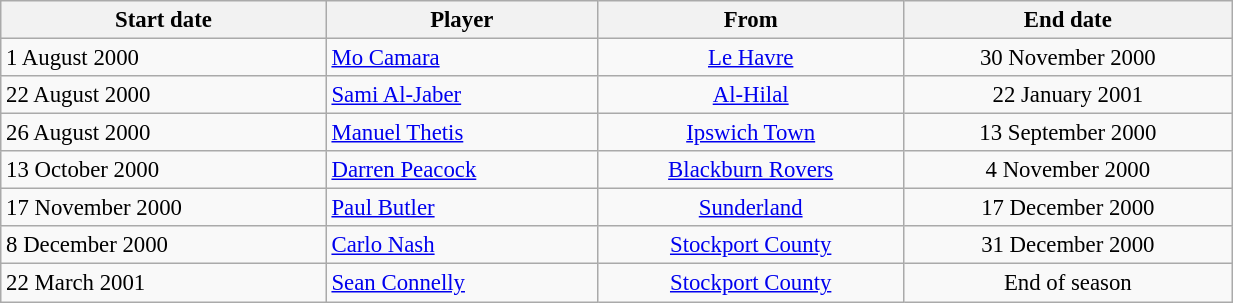<table class="wikitable" style="text-align:center; font-size:95%;width:65%; text-align:left">
<tr>
<th><strong>Start date</strong></th>
<th><strong>Player</strong></th>
<th><strong>From</strong></th>
<th><strong>End date</strong></th>
</tr>
<tr --->
<td>1 August 2000</td>
<td> <a href='#'>Mo Camara</a></td>
<td align="center"> <a href='#'>Le Havre</a></td>
<td align="center">30 November 2000</td>
</tr>
<tr --->
<td>22 August 2000</td>
<td> <a href='#'>Sami Al-Jaber</a></td>
<td align="center"> <a href='#'>Al-Hilal</a></td>
<td align="center">22 January 2001</td>
</tr>
<tr --->
<td>26 August 2000</td>
<td> <a href='#'>Manuel Thetis</a></td>
<td align="center"><a href='#'>Ipswich Town</a></td>
<td align="center">13 September 2000</td>
</tr>
<tr --->
<td>13 October 2000</td>
<td> <a href='#'>Darren Peacock</a></td>
<td align="center"><a href='#'>Blackburn Rovers</a></td>
<td align="center">4 November 2000</td>
</tr>
<tr --->
<td>17 November 2000</td>
<td> <a href='#'>Paul Butler</a></td>
<td align="center"><a href='#'>Sunderland</a></td>
<td align="center">17 December 2000</td>
</tr>
<tr --->
<td>8 December 2000</td>
<td> <a href='#'>Carlo Nash</a></td>
<td align="center"><a href='#'>Stockport County</a></td>
<td align="center">31 December 2000</td>
</tr>
<tr --->
<td>22 March 2001</td>
<td> <a href='#'>Sean Connelly</a></td>
<td align="center"><a href='#'>Stockport County</a></td>
<td align="center">End of season</td>
</tr>
</table>
